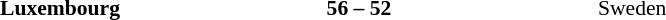<table width=75% cellspacing=1>
<tr>
<th width=25%></th>
<th width=25%></th>
<th width=25%></th>
</tr>
<tr style=font-size:90%>
<td align=right><strong>Luxembourg</strong></td>
<td align=center><strong>56 – 52</strong></td>
<td>Sweden</td>
</tr>
</table>
